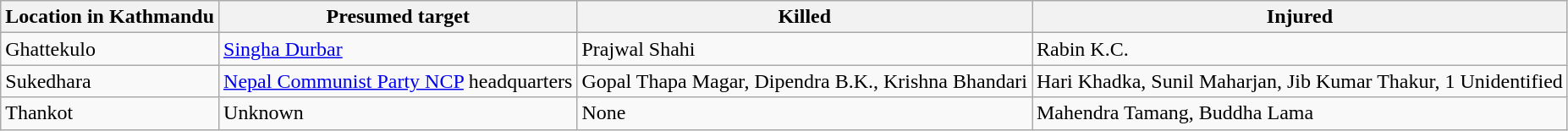<table class="wikitable">
<tr>
<th>Location in Kathmandu</th>
<th>Presumed target</th>
<th>Killed</th>
<th>Injured</th>
</tr>
<tr>
<td>Ghattekulo</td>
<td><a href='#'>Singha Durbar</a></td>
<td>Prajwal Shahi</td>
<td>Rabin K.C.</td>
</tr>
<tr>
<td>Sukedhara</td>
<td><a href='#'>Nepal Communist Party NCP</a> headquarters</td>
<td>Gopal Thapa Magar, Dipendra B.K., Krishna Bhandari</td>
<td>Hari Khadka, Sunil Maharjan, Jib Kumar Thakur, 1 Unidentified</td>
</tr>
<tr>
<td>Thankot</td>
<td>Unknown</td>
<td>None</td>
<td>Mahendra Tamang, Buddha Lama</td>
</tr>
</table>
